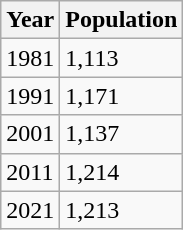<table class="wikitable">
<tr>
<th>Year</th>
<th>Population</th>
</tr>
<tr>
<td>1981</td>
<td>1,113</td>
</tr>
<tr>
<td>1991</td>
<td>1,171</td>
</tr>
<tr>
<td>2001</td>
<td>1,137</td>
</tr>
<tr>
<td>2011</td>
<td>1,214</td>
</tr>
<tr>
<td>2021</td>
<td>1,213</td>
</tr>
</table>
